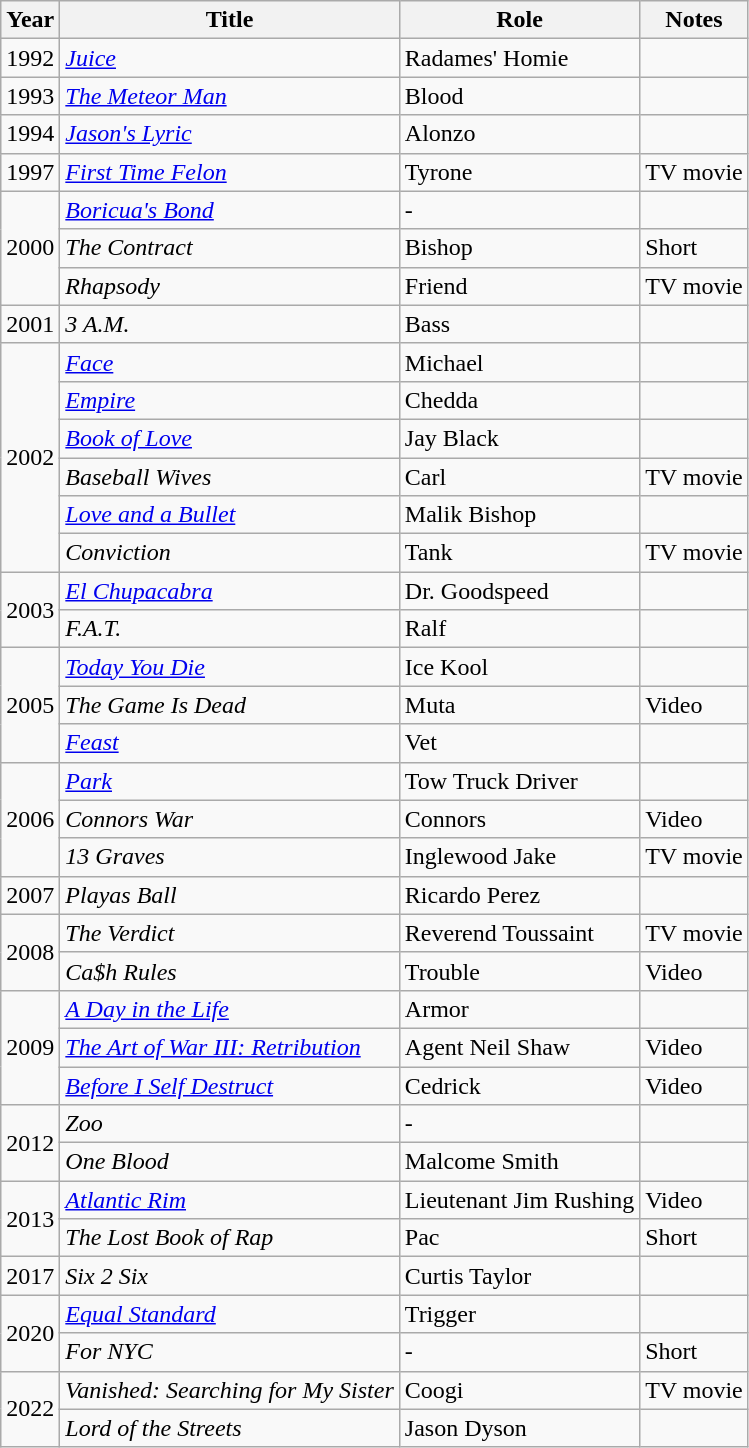<table class="wikitable plainrowheaders sortable" style="margin-right: 0;">
<tr>
<th>Year</th>
<th>Title</th>
<th>Role</th>
<th>Notes</th>
</tr>
<tr>
<td>1992</td>
<td><em><a href='#'>Juice</a></em></td>
<td>Radames' Homie</td>
<td></td>
</tr>
<tr>
<td>1993</td>
<td><em><a href='#'>The Meteor Man</a></em></td>
<td>Blood</td>
<td></td>
</tr>
<tr>
<td>1994</td>
<td><em><a href='#'>Jason's Lyric</a></em></td>
<td>Alonzo</td>
<td></td>
</tr>
<tr>
<td>1997</td>
<td><em><a href='#'>First Time Felon</a></em></td>
<td>Tyrone</td>
<td>TV movie</td>
</tr>
<tr>
<td rowspan=3>2000</td>
<td><em><a href='#'>Boricua's Bond</a></em></td>
<td>-</td>
<td></td>
</tr>
<tr>
<td><em>The Contract</em></td>
<td>Bishop</td>
<td>Short</td>
</tr>
<tr>
<td><em>Rhapsody</em></td>
<td>Friend</td>
<td>TV movie</td>
</tr>
<tr>
<td>2001</td>
<td><em>3 A.M.</em></td>
<td>Bass</td>
<td></td>
</tr>
<tr>
<td rowspan=6>2002</td>
<td><em><a href='#'>Face</a></em></td>
<td>Michael</td>
<td></td>
</tr>
<tr>
<td><em><a href='#'>Empire</a></em></td>
<td>Chedda</td>
<td></td>
</tr>
<tr>
<td><em><a href='#'>Book of Love</a></em></td>
<td>Jay Black</td>
<td></td>
</tr>
<tr>
<td><em>Baseball Wives</em></td>
<td>Carl</td>
<td>TV movie</td>
</tr>
<tr>
<td><em><a href='#'>Love and a Bullet</a></em></td>
<td>Malik Bishop</td>
<td></td>
</tr>
<tr>
<td><em>Conviction</em></td>
<td>Tank</td>
<td>TV movie</td>
</tr>
<tr>
<td rowspan=2>2003</td>
<td><em><a href='#'>El Chupacabra</a></em></td>
<td>Dr. Goodspeed</td>
<td></td>
</tr>
<tr>
<td><em>F.A.T.</em></td>
<td>Ralf</td>
<td></td>
</tr>
<tr>
<td rowspan=3>2005</td>
<td><em><a href='#'>Today You Die</a></em></td>
<td>Ice Kool</td>
<td></td>
</tr>
<tr>
<td><em>The Game Is Dead</em></td>
<td>Muta</td>
<td>Video</td>
</tr>
<tr>
<td><em><a href='#'>Feast</a></em></td>
<td>Vet</td>
<td></td>
</tr>
<tr>
<td rowspan=3>2006</td>
<td><em><a href='#'>Park</a></em></td>
<td>Tow Truck Driver</td>
<td></td>
</tr>
<tr>
<td><em>Connors War</em></td>
<td>Connors</td>
<td>Video</td>
</tr>
<tr>
<td><em>13 Graves</em></td>
<td>Inglewood Jake</td>
<td>TV movie</td>
</tr>
<tr>
<td>2007</td>
<td><em>Playas Ball</em></td>
<td>Ricardo Perez</td>
<td></td>
</tr>
<tr>
<td rowspan=2>2008</td>
<td><em>The Verdict</em></td>
<td>Reverend Toussaint</td>
<td>TV movie</td>
</tr>
<tr>
<td><em>Ca$h Rules</em></td>
<td>Trouble</td>
<td>Video</td>
</tr>
<tr>
<td rowspan=3>2009</td>
<td><em><a href='#'>A Day in the Life</a></em></td>
<td>Armor</td>
<td></td>
</tr>
<tr>
<td><em><a href='#'>The Art of War III: Retribution</a></em></td>
<td>Agent Neil Shaw</td>
<td>Video</td>
</tr>
<tr>
<td><em><a href='#'>Before I Self Destruct</a></em></td>
<td>Cedrick</td>
<td>Video</td>
</tr>
<tr>
<td rowspan=2>2012</td>
<td><em>Zoo</em></td>
<td>-</td>
<td></td>
</tr>
<tr>
<td><em>One Blood</em></td>
<td>Malcome Smith</td>
<td></td>
</tr>
<tr>
<td rowspan=2>2013</td>
<td><em><a href='#'>Atlantic Rim</a></em></td>
<td>Lieutenant Jim Rushing</td>
<td>Video</td>
</tr>
<tr>
<td><em>The Lost Book of Rap</em></td>
<td>Pac</td>
<td>Short</td>
</tr>
<tr>
<td>2017</td>
<td><em>Six 2 Six</em></td>
<td>Curtis Taylor</td>
<td></td>
</tr>
<tr>
<td rowspan=2>2020</td>
<td><em><a href='#'>Equal Standard</a></em></td>
<td>Trigger</td>
<td></td>
</tr>
<tr>
<td><em>For NYC</em></td>
<td>-</td>
<td>Short</td>
</tr>
<tr>
<td rowspan=2>2022</td>
<td><em>Vanished: Searching for My Sister</em></td>
<td>Coogi</td>
<td>TV movie</td>
</tr>
<tr>
<td><em>Lord of the Streets</em></td>
<td>Jason Dyson</td>
<td></td>
</tr>
</table>
